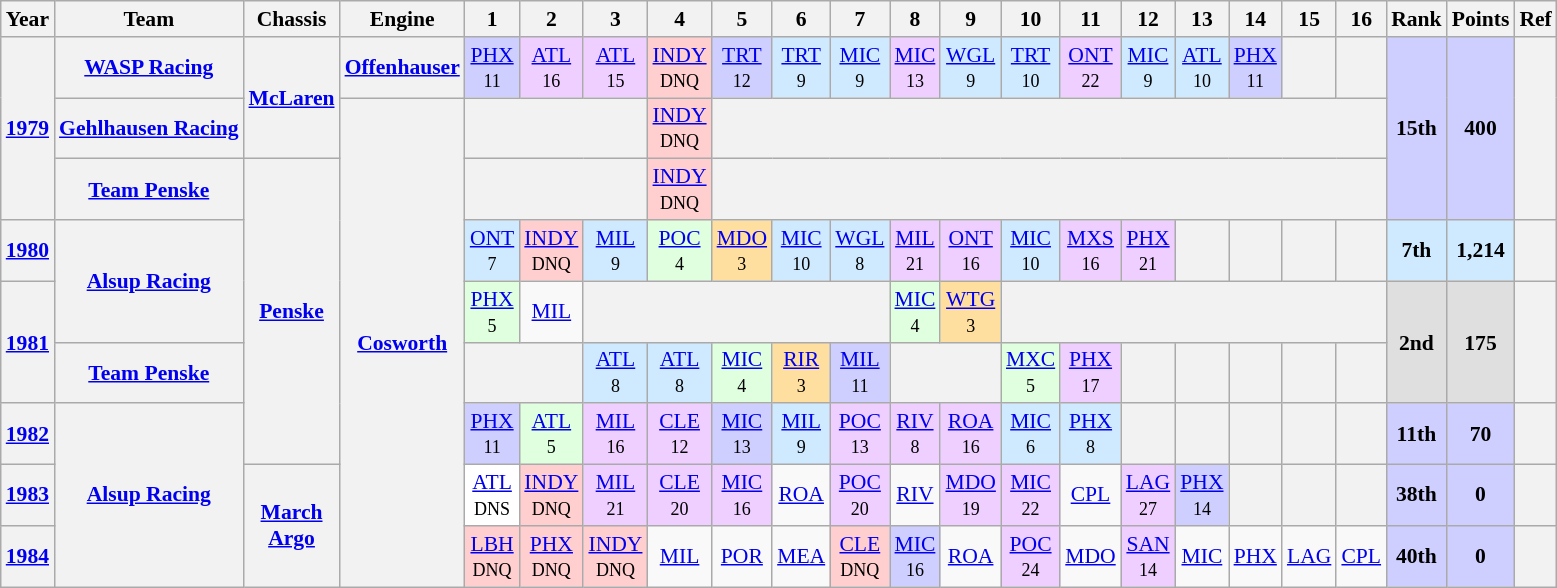<table class="wikitable" style="text-align:center; font-size:90%">
<tr>
<th>Year</th>
<th>Team</th>
<th>Chassis</th>
<th>Engine</th>
<th>1</th>
<th>2</th>
<th>3</th>
<th>4</th>
<th>5</th>
<th>6</th>
<th>7</th>
<th>8</th>
<th>9</th>
<th>10</th>
<th>11</th>
<th>12</th>
<th>13</th>
<th>14</th>
<th>15</th>
<th>16</th>
<th>Rank</th>
<th>Points</th>
<th>Ref</th>
</tr>
<tr>
<th rowspan=3><a href='#'>1979</a></th>
<th><a href='#'>WASP Racing</a></th>
<th rowspan=2><a href='#'>McLaren</a></th>
<th rowspan=1><a href='#'>Offenhauser</a></th>
<td style="background:#CFCFFF;"><a href='#'>PHX</a><br><small>11</small></td>
<td style="background:#EFCFFF;"><a href='#'>ATL</a><br><small>16</small></td>
<td style="background:#EFCFFF;"><a href='#'>ATL</a><br><small>15</small></td>
<td style="background:#ffcfcf;"><a href='#'>INDY</a><br><small>DNQ</small></td>
<td style="background:#CFCFFF;"><a href='#'>TRT</a><br><small>12</small></td>
<td style="background:#CFEAFF;"><a href='#'>TRT</a><br><small>9</small></td>
<td style="background:#CFEAFF;"><a href='#'>MIC</a><br><small>9</small></td>
<td style="background:#EFCFFF;"><a href='#'>MIC</a><br><small>13</small></td>
<td style="background:#CFEAFF;"><a href='#'>WGL</a><br><small>9</small></td>
<td style="background:#CFEAFF;"><a href='#'>TRT</a><br><small>10</small></td>
<td style="background:#EFCFFF;"><a href='#'>ONT</a><br><small>22</small></td>
<td style="background:#CFEAFF;"><a href='#'>MIC</a><br><small>9</small></td>
<td style="background:#CFEAFF;"><a href='#'>ATL</a><br><small>10</small></td>
<td style="background:#CFCFFF;"><a href='#'>PHX</a><br><small>11</small></td>
<th></th>
<th></th>
<th rowspan=3 style="background:#CFCFFF;">15th</th>
<th rowspan=3 style="background:#CFCFFF;">400</th>
<th rowspan=3></th>
</tr>
<tr>
<th><a href='#'>Gehlhausen Racing</a></th>
<th rowspan=8><a href='#'>Cosworth</a></th>
<th colspan=3></th>
<td style="background:#ffcfcf;"><a href='#'>INDY</a><br><small>DNQ</small></td>
<th colspan=12></th>
</tr>
<tr>
<th rowspan=1><a href='#'>Team Penske</a></th>
<th rowspan=5><a href='#'>Penske</a></th>
<th colspan=3></th>
<td style="background:#ffcfcf;"><a href='#'>INDY</a><br><small>DNQ</small></td>
<th colspan=12></th>
</tr>
<tr>
<th rowspan=1><a href='#'>1980</a></th>
<th rowspan=2><a href='#'>Alsup Racing</a></th>
<td style="background:#CFEAFF;"><a href='#'>ONT</a><br><small>7</small></td>
<td style="background:#ffcfcf;"><a href='#'>INDY</a><br><small>DNQ</small></td>
<td style="background:#CFEAFF;"><a href='#'>MIL</a><br><small>9</small></td>
<td style="background:#dfffdf;"><a href='#'>POC</a><br><small>4</small></td>
<td style="background:#ffdf9f;"><a href='#'>MDO</a><br><small>3</small></td>
<td style="background:#CFEAFF;"><a href='#'>MIC</a><br><small>10</small></td>
<td style="background:#CFEAFF;"><a href='#'>WGL</a><br><small>8</small></td>
<td style="background:#EFCFFF;"><a href='#'>MIL</a><br><small>21</small></td>
<td style="background:#EFCFFF;"><a href='#'>ONT</a><br><small>16</small></td>
<td style="background:#CFEAFF;"><a href='#'>MIC</a><br><small>10</small></td>
<td style="background:#EFCFFF;"><a href='#'>MXS</a><br><small>16</small></td>
<td style="background:#EFCFFF;"><a href='#'>PHX</a><br><small>21</small></td>
<th></th>
<th></th>
<th></th>
<th></th>
<th style="background:#CFEAFF;">7th</th>
<th style="background:#CFEAFF;">1,214</th>
<th></th>
</tr>
<tr>
<th rowspan=2><a href='#'>1981</a></th>
<td style="background:#dfffdf;"><a href='#'>PHX</a><br><small>5</small></td>
<td><a href='#'>MIL</a><br><small> </small></td>
<th colspan=5></th>
<td style="background:#dfffdf;"><a href='#'>MIC</a><br><small>4</small></td>
<td style="background:#ffdf9f;"><a href='#'>WTG</a><br><small>3</small></td>
<th colspan=7></th>
<th rowspan=2 style="background:#dfdfdf;">2nd</th>
<th rowspan=2 style="background:#dfdfdf;">175</th>
<th rowspan=2></th>
</tr>
<tr>
<th rowspan=1><a href='#'>Team Penske</a></th>
<th colspan=2></th>
<td style="background:#CFEAFF;"><a href='#'>ATL</a><br><small>8</small></td>
<td style="background:#CFEAFF;"><a href='#'>ATL</a><br><small>8</small></td>
<td style="background:#dfffdf;"><a href='#'>MIC</a><br><small>4</small></td>
<td style="background:#ffdf9f;"><a href='#'>RIR</a><br><small>3</small></td>
<td style="background:#CFCFFF;"><a href='#'>MIL</a><br><small>11</small></td>
<th colspan=2></th>
<td style="background:#dfffdf;"><a href='#'>MXC</a><br><small>5</small></td>
<td style="background:#efcfff;"><a href='#'>PHX</a><br><small>17</small></td>
<th></th>
<th></th>
<th></th>
<th></th>
<th></th>
</tr>
<tr>
<th rowspan=1><a href='#'>1982</a></th>
<th rowspan=3><a href='#'>Alsup Racing</a></th>
<td style="background:#CFCFFF;"><a href='#'>PHX</a><br><small>11</small></td>
<td style="background:#DFFFDF;"><a href='#'>ATL</a><br><small>5</small></td>
<td style="background:#EFCFFF;"><a href='#'>MIL</a><br><small>16</small></td>
<td style="background:#EFCFFF;"><a href='#'>CLE</a><br><small>12</small></td>
<td style="background:#CFCFFF;"><a href='#'>MIC</a><br><small>13</small></td>
<td style="background:#CFEAFF;"><a href='#'>MIL</a><br><small>9</small></td>
<td style="background:#EFCFFF;"><a href='#'>POC</a><br><small>13</small></td>
<td style="background:#EFCFFF;"><a href='#'>RIV</a><br><small>8</small></td>
<td style="background:#EFCFFF;"><a href='#'>ROA</a><br><small>16</small></td>
<td style="background:#CFEAFF;"><a href='#'>MIC</a><br><small>6</small></td>
<td style="background:#CFEAFF;"><a href='#'>PHX</a><br><small>8</small></td>
<th></th>
<th></th>
<th></th>
<th></th>
<th></th>
<th style="background:#CFCFFF;">11th</th>
<th style="background:#CFCFFF;">70</th>
<th></th>
</tr>
<tr>
<th rowspan=1><a href='#'>1983</a></th>
<th rowspan=2><a href='#'>March</a> <br> <a href='#'>Argo</a></th>
<td style="background:#FFFFFF;"><a href='#'>ATL</a><br><small>DNS</small></td>
<td style="background:#FFCFCF;"><a href='#'>INDY</a><br><small>DNQ</small></td>
<td style="background:#EFCFFF;"><a href='#'>MIL</a><br><small>21</small></td>
<td style="background:#EFCFFF;"><a href='#'>CLE</a><br><small>20</small></td>
<td style="background:#EFCFFF;"><a href='#'>MIC</a><br><small>16</small></td>
<td><a href='#'>ROA</a><br><small> </small></td>
<td style="background:#EFCFFF;"><a href='#'>POC</a><br><small>20</small></td>
<td><a href='#'>RIV</a><br><small> </small></td>
<td style="background:#EFCFFF;"><a href='#'>MDO</a><br><small>19</small></td>
<td style="background:#EFCFFF;"><a href='#'>MIC</a><br><small>22</small></td>
<td><a href='#'>CPL</a><br><small> </small></td>
<td style="background:#EFCFFF;"><a href='#'>LAG</a><br><small>27</small></td>
<td style="background:#CFCFFF;"><a href='#'>PHX</a><br><small>14</small></td>
<th></th>
<th></th>
<th></th>
<th style="background:#CFCFFF;">38th</th>
<th style="background:#CFCFFF;">0</th>
<th></th>
</tr>
<tr>
<th rowspan=1><a href='#'>1984</a></th>
<td style="background:#ffcfcf;"><a href='#'>LBH</a><br><small>DNQ</small></td>
<td style="background:#ffcfcf;"><a href='#'>PHX</a><br><small>DNQ</small></td>
<td style="background:#ffcfcf;"><a href='#'>INDY</a><br><small>DNQ</small></td>
<td><a href='#'>MIL</a><br><small> </small></td>
<td><a href='#'>POR</a><br><small> </small></td>
<td><a href='#'>MEA</a><br><small> </small></td>
<td style="background:#ffcfcf;"><a href='#'>CLE</a><br><small>DNQ</small></td>
<td style="background:#cfcfff;"><a href='#'>MIC</a><br><small>16</small></td>
<td><a href='#'>ROA</a><br><small> </small></td>
<td style="background:#efcfff;"><a href='#'>POC</a><br><small>24</small></td>
<td><a href='#'>MDO</a><br><small> </small></td>
<td style="background:#efcfff;"><a href='#'>SAN</a><br><small>14</small></td>
<td><a href='#'>MIC</a><br><small> </small></td>
<td><a href='#'>PHX</a></td>
<td><a href='#'>LAG</a></td>
<td><a href='#'>CPL</a></td>
<th style="background:#CFCFFF;">40th</th>
<th style="background:#CFCFFF;">0</th>
<th></th>
</tr>
</table>
